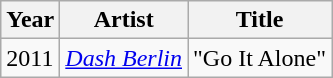<table class="wikitable">
<tr>
<th>Year</th>
<th>Artist</th>
<th>Title</th>
</tr>
<tr>
<td>2011</td>
<td><em><a href='#'>Dash Berlin</a></em></td>
<td>"Go It Alone"</td>
</tr>
</table>
